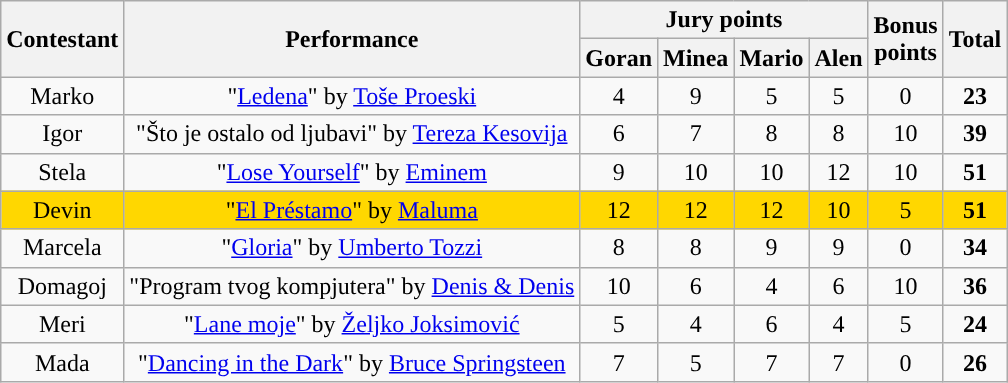<table class="wikitable sortable" style="text-align: center;">
<tr>
<th rowspan="2">Contestant</th>
<th rowspan="2">Performance</th>
<th colspan="4">Jury points</th>
<th rowspan="2">Bonus<br>points</th>
<th rowspan="2">Total</th>
</tr>
<tr>
<th>Goran</th>
<th>Minea</th>
<th>Mario</th>
<th>Alen</th>
</tr>
<tr>
<td>Marko</td>
<td>"<a href='#'>Ledena</a>" by <a href='#'>Toše Proeski</a></td>
<td>4</td>
<td>9</td>
<td>5</td>
<td>5</td>
<td>0</td>
<td><strong>23</strong></td>
</tr>
<tr>
<td>Igor</td>
<td>"Što je ostalo od ljubavi" by <a href='#'>Tereza Kesovija</a></td>
<td>6</td>
<td>7</td>
<td>8</td>
<td>8</td>
<td>10</td>
<td><strong>39</strong></td>
</tr>
<tr>
<td>Stela</td>
<td>"<a href='#'>Lose Yourself</a>" by <a href='#'>Eminem</a></td>
<td>9</td>
<td>10</td>
<td>10</td>
<td>12</td>
<td>10</td>
<td><strong>51</strong></td>
</tr>
<tr style="background-color:gold;">
<td>Devin</td>
<td>"<a href='#'>El Préstamo</a>" by <a href='#'>Maluma</a></td>
<td>12</td>
<td>12</td>
<td>12</td>
<td>10</td>
<td>5</td>
<td><strong>51</strong></td>
</tr>
<tr>
<td>Marcela</td>
<td>"<a href='#'>Gloria</a>" by <a href='#'>Umberto Tozzi</a></td>
<td>8</td>
<td>8</td>
<td>9</td>
<td>9</td>
<td>0</td>
<td><strong>34</strong></td>
</tr>
<tr>
<td>Domagoj</td>
<td>"Program tvog kompjutera" by <a href='#'>Denis & Denis</a></td>
<td>10</td>
<td>6</td>
<td>4</td>
<td>6</td>
<td>10</td>
<td><strong>36</strong></td>
</tr>
<tr>
<td>Meri</td>
<td>"<a href='#'>Lane moje</a>" by <a href='#'>Željko Joksimović</a></td>
<td>5</td>
<td>4</td>
<td>6</td>
<td>4</td>
<td>5</td>
<td><strong>24</strong></td>
</tr>
<tr>
<td>Mada</td>
<td>"<a href='#'>Dancing in the Dark</a>" by <a href='#'>Bruce Springsteen</a></td>
<td>7</td>
<td>5</td>
<td>7</td>
<td>7</td>
<td>0</td>
<td><strong>26</strong></td>
</tr>
</table>
